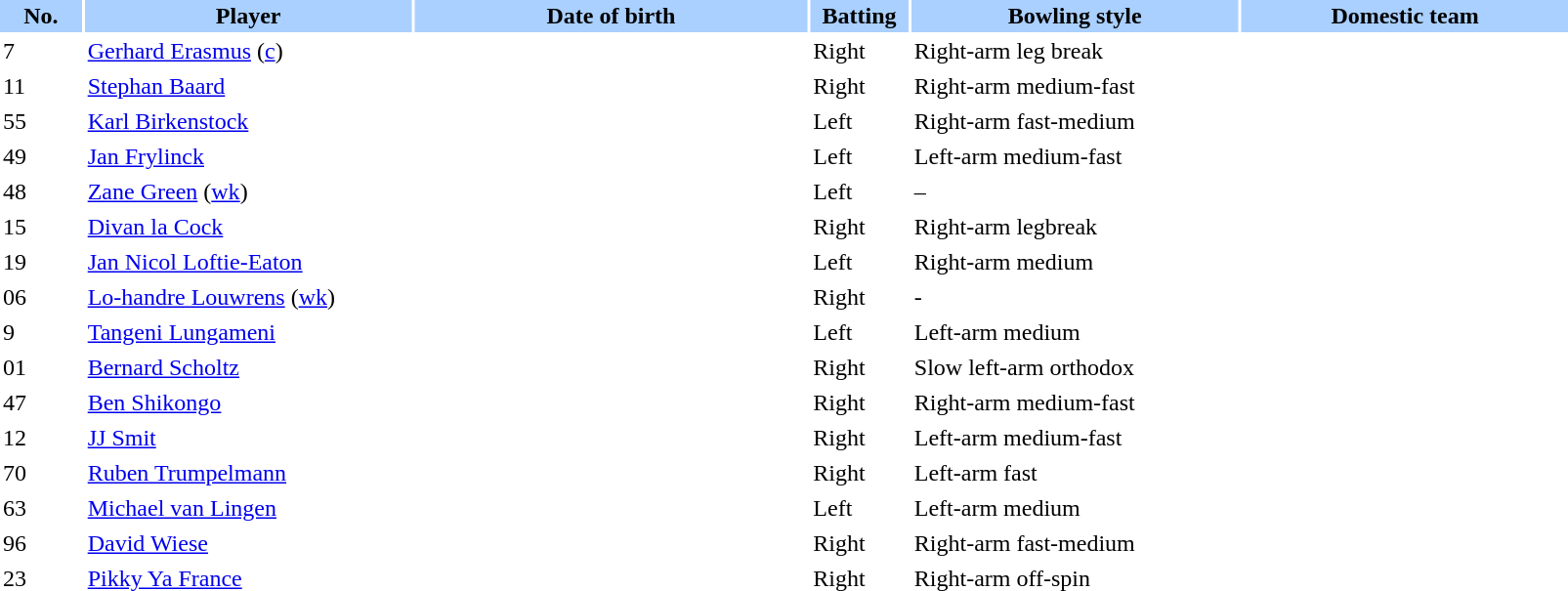<table class="sortable" style="width:85%;" border="0" cellspacing="2" cellpadding="2">
<tr style="background:#aad0ff;">
<th scope="col" width="5%">No.</th>
<th width=20%>Player</th>
<th width=24%>Date of birth</th>
<th width=6%>Batting</th>
<th width=20%>Bowling style</th>
<th width=20%>Domestic team</th>
</tr>
<tr>
<td>7</td>
<td><a href='#'>Gerhard Erasmus</a> (<a href='#'>c</a>)</td>
<td></td>
<td>Right</td>
<td>Right-arm leg break</td>
<td></td>
</tr>
<tr>
<td>11</td>
<td><a href='#'>Stephan Baard</a></td>
<td></td>
<td>Right</td>
<td>Right-arm medium-fast</td>
<td></td>
</tr>
<tr>
<td>55</td>
<td><a href='#'>Karl Birkenstock</a></td>
<td></td>
<td>Left</td>
<td>Right-arm fast-medium</td>
</tr>
<tr>
<td>49</td>
<td><a href='#'>Jan Frylinck</a></td>
<td></td>
<td>Left</td>
<td>Left-arm medium-fast</td>
<td></td>
</tr>
<tr>
<td>48</td>
<td><a href='#'>Zane Green</a> (<a href='#'>wk</a>)</td>
<td></td>
<td>Left</td>
<td>–</td>
</tr>
<tr>
<td>15</td>
<td><a href='#'>Divan la Cock</a></td>
<td></td>
<td>Right</td>
<td>Right-arm legbreak</td>
<td></td>
</tr>
<tr>
<td>19</td>
<td><a href='#'>Jan Nicol Loftie-Eaton</a></td>
<td></td>
<td>Left</td>
<td>Right-arm medium</td>
<td></td>
</tr>
<tr>
<td>06</td>
<td><a href='#'>Lo-handre Louwrens</a> (<a href='#'>wk</a>)</td>
<td></td>
<td>Right</td>
<td>-</td>
<td></td>
</tr>
<tr>
<td>9</td>
<td><a href='#'>Tangeni Lungameni</a></td>
<td></td>
<td>Left</td>
<td>Left-arm medium</td>
<td></td>
</tr>
<tr>
<td>01</td>
<td><a href='#'>Bernard Scholtz</a></td>
<td></td>
<td>Right</td>
<td>Slow left-arm orthodox</td>
<td></td>
</tr>
<tr>
<td>47</td>
<td><a href='#'>Ben Shikongo</a></td>
<td></td>
<td>Right</td>
<td>Right-arm medium-fast</td>
<td></td>
</tr>
<tr>
<td>12</td>
<td><a href='#'>JJ Smit</a></td>
<td></td>
<td>Right</td>
<td>Left-arm medium-fast</td>
<td></td>
</tr>
<tr>
<td>70</td>
<td><a href='#'>Ruben Trumpelmann</a></td>
<td></td>
<td>Right</td>
<td>Left-arm fast</td>
<td></td>
</tr>
<tr>
<td>63</td>
<td><a href='#'>Michael van Lingen</a></td>
<td></td>
<td>Left</td>
<td>Left-arm medium</td>
<td></td>
</tr>
<tr>
<td>96</td>
<td><a href='#'>David Wiese</a></td>
<td></td>
<td>Right</td>
<td>Right-arm fast-medium</td>
<td></td>
</tr>
<tr>
<td>23</td>
<td><a href='#'>Pikky Ya France</a></td>
<td></td>
<td>Right</td>
<td>Right-arm off-spin</td>
<td></td>
</tr>
<tr>
</tr>
</table>
